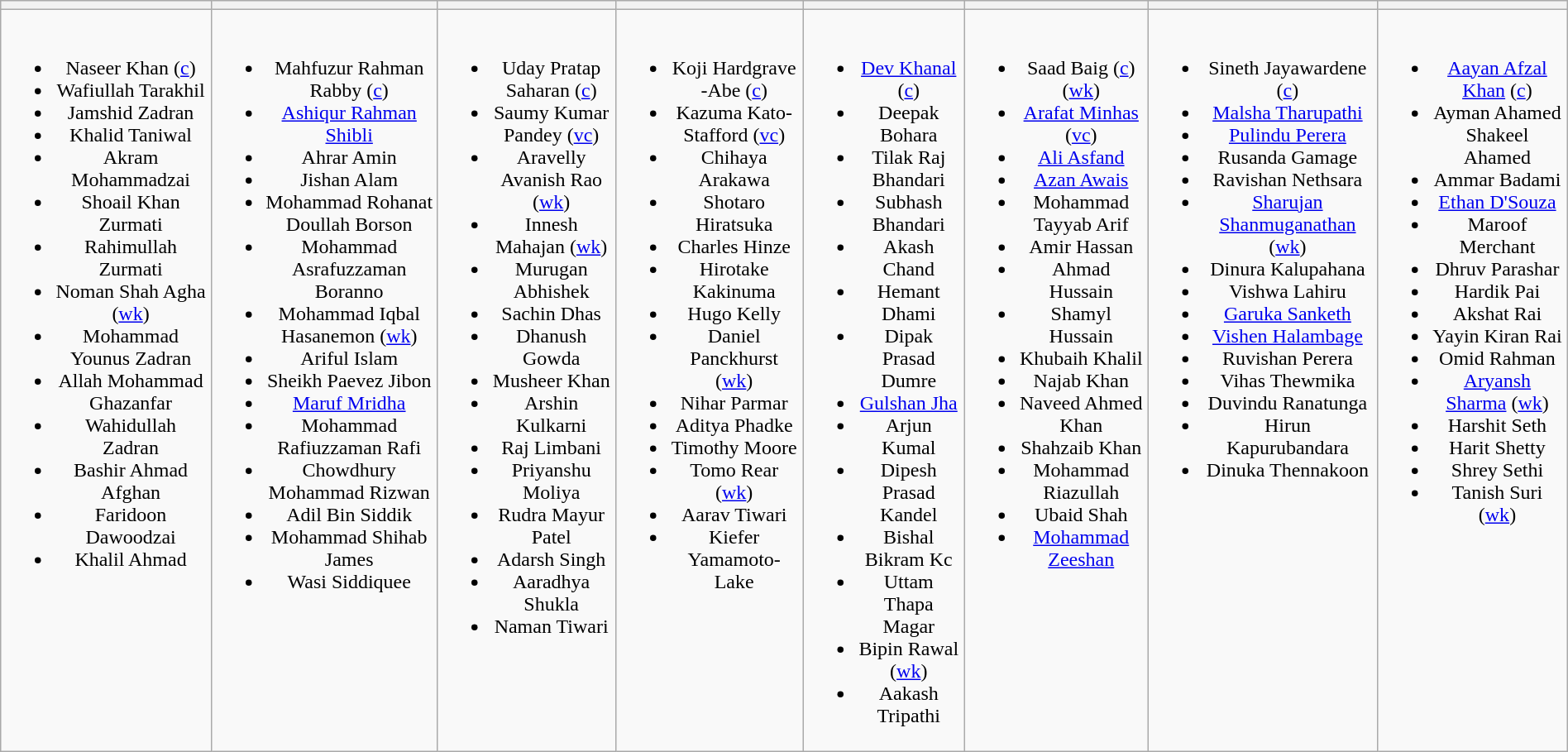<table class="wikitable" style="text-align:center; margin:auto">
<tr>
<th></th>
<th></th>
<th></th>
<th></th>
<th></th>
<th></th>
<th></th>
<th></th>
</tr>
<tr style="vertical-align:top">
<td><br><ul><li>Naseer Khan (<a href='#'>c</a>)</li><li>Wafiullah Tarakhil</li><li>Jamshid Zadran</li><li>Khalid Taniwal</li><li>Akram Mohammadzai</li><li>Shoail Khan Zurmati</li><li>Rahimullah Zurmati</li><li>Noman Shah Agha (<a href='#'>wk</a>)</li><li>Mohammad Younus Zadran</li><li>Allah Mohammad Ghazanfar</li><li>Wahidullah Zadran</li><li>Bashir Ahmad Afghan</li><li>Faridoon  Dawoodzai</li><li>Khalil Ahmad</li></ul></td>
<td><br><ul><li>Mahfuzur Rahman Rabby (<a href='#'>c</a>)</li><li><a href='#'>Ashiqur Rahman Shibli</a></li><li>Ahrar Amin</li><li>Jishan Alam</li><li>Mohammad Rohanat Doullah Borson</li><li>Mohammad Asrafuzzaman Boranno</li><li>Mohammad Iqbal Hasanemon (<a href='#'>wk</a>)</li><li>Ariful Islam</li><li>Sheikh Paevez Jibon</li><li><a href='#'>Maruf Mridha</a></li><li>Mohammad Rafiuzzaman Rafi</li><li>Chowdhury Mohammad Rizwan</li><li>Adil Bin Siddik</li><li>Mohammad Shihab James</li><li>Wasi Siddiquee</li></ul></td>
<td><br><ul><li>Uday Pratap Saharan (<a href='#'>c</a>)</li><li>Saumy Kumar Pandey (<a href='#'>vc</a>)</li><li>Aravelly Avanish Rao (<a href='#'>wk</a>)</li><li>Innesh Mahajan (<a href='#'>wk</a>)</li><li>Murugan Abhishek</li><li>Sachin Dhas</li><li>Dhanush Gowda</li><li>Musheer Khan</li><li>Arshin Kulkarni</li><li>Raj Limbani</li><li>Priyanshu Moliya</li><li>Rudra Mayur Patel</li><li>Adarsh Singh</li><li>Aaradhya Shukla</li><li>Naman Tiwari</li></ul></td>
<td><br><ul><li>Koji Hardgrave -Abe (<a href='#'>c</a>)</li><li>Kazuma Kato-Stafford (<a href='#'>vc</a>)</li><li>Chihaya Arakawa</li><li>Shotaro Hiratsuka</li><li>Charles Hinze</li><li>Hirotake Kakinuma</li><li>Hugo Kelly</li><li>Daniel Panckhurst (<a href='#'>wk</a>)</li><li>Nihar Parmar</li><li>Aditya Phadke</li><li>Timothy Moore</li><li>Tomo Rear (<a href='#'>wk</a>)</li><li>Aarav Tiwari</li><li>Kiefer Yamamoto-Lake</li></ul></td>
<td><br><ul><li><a href='#'>Dev Khanal</a> (<a href='#'>c</a>)</li><li>Deepak Bohara</li><li>Tilak Raj Bhandari</li><li>Subhash Bhandari</li><li>Akash Chand</li><li>Hemant Dhami</li><li>Dipak Prasad Dumre</li><li><a href='#'>Gulshan Jha</a></li><li>Arjun Kumal</li><li>Dipesh Prasad Kandel</li><li>Bishal Bikram Kc</li><li>Uttam Thapa Magar</li><li>Bipin Rawal (<a href='#'>wk</a>)</li><li>Aakash Tripathi</li></ul></td>
<td><br><ul><li>Saad Baig (<a href='#'>c</a>) (<a href='#'>wk</a>)</li><li><a href='#'>Arafat Minhas</a> (<a href='#'>vc</a>)</li><li><a href='#'>Ali Asfand</a></li><li><a href='#'>Azan Awais</a></li><li>Mohammad Tayyab Arif</li><li>Amir Hassan</li><li>Ahmad Hussain</li><li>Shamyl Hussain</li><li>Khubaih Khalil</li><li>Najab Khan</li><li>Naveed Ahmed Khan</li><li>Shahzaib Khan</li><li>Mohammad Riazullah</li><li>Ubaid Shah</li><li><a href='#'>Mohammad Zeeshan</a></li></ul></td>
<td><br><ul><li>Sineth Jayawardene (<a href='#'>c</a>)</li><li><a href='#'>Malsha Tharupathi</a></li><li><a href='#'>Pulindu Perera</a></li><li>Rusanda Gamage</li><li>Ravishan Nethsara</li><li><a href='#'>Sharujan Shanmuganathan</a> (<a href='#'>wk</a>)</li><li>Dinura Kalupahana</li><li>Vishwa Lahiru</li><li><a href='#'>Garuka Sanketh</a></li><li><a href='#'>Vishen Halambage</a></li><li>Ruvishan Perera</li><li>Vihas Thewmika</li><li>Duvindu Ranatunga</li><li>Hirun Kapurubandara</li><li>Dinuka Thennakoon</li></ul></td>
<td><br><ul><li><a href='#'>Aayan Afzal Khan</a> (<a href='#'>c</a>)</li><li>Ayman Ahamed Shakeel Ahamed</li><li>Ammar Badami</li><li><a href='#'>Ethan D'Souza</a></li><li>Maroof Merchant</li><li>Dhruv Parashar</li><li>Hardik Pai</li><li>Akshat Rai</li><li>Yayin Kiran Rai</li><li>Omid Rahman</li><li><a href='#'>Aryansh Sharma</a> (<a href='#'>wk</a>)</li><li>Harshit Seth</li><li>Harit Shetty</li><li>Shrey Sethi</li><li>Tanish Suri (<a href='#'>wk</a>)</li></ul></td>
</tr>
</table>
